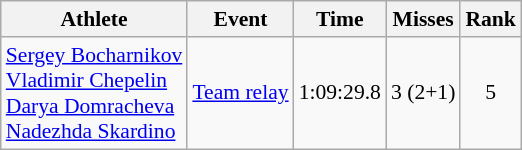<table class=wikitable style=font-size:90%>
<tr>
<th>Athlete</th>
<th>Event</th>
<th>Time</th>
<th>Misses</th>
<th>Rank</th>
</tr>
<tr align=center>
<td align=left><a href='#'>Sergey Bocharnikov</a><br><a href='#'>Vladimir Chepelin</a><br><a href='#'>Darya Domracheva</a><br><a href='#'>Nadezhda Skardino</a></td>
<td align=left><a href='#'>Team relay</a></td>
<td>1:09:29.8</td>
<td>3 (2+1)</td>
<td>5</td>
</tr>
</table>
